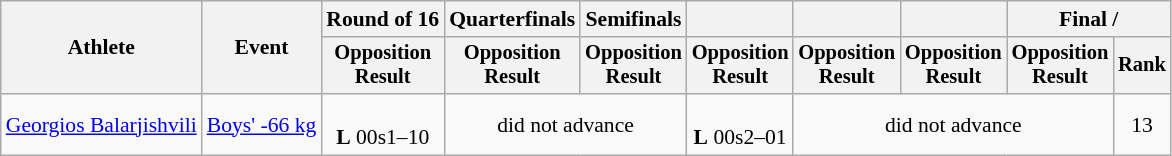<table class="wikitable" style="font-size:90%">
<tr>
<th rowspan=2>Athlete</th>
<th rowspan=2>Event</th>
<th>Round of 16</th>
<th>Quarterfinals</th>
<th>Semifinals</th>
<th></th>
<th></th>
<th></th>
<th colspan=2>Final / </th>
</tr>
<tr style="font-size:95%">
<th>Opposition<br>Result</th>
<th>Opposition<br>Result</th>
<th>Opposition<br>Result</th>
<th>Opposition<br>Result</th>
<th>Opposition<br>Result</th>
<th>Opposition<br>Result</th>
<th>Opposition<br>Result</th>
<th>Rank</th>
</tr>
<tr align=center>
<td align=left><a href='#'>Georgios Balarjishvili</a></td>
<td align=left><a href='#'>Boys' -66 kg</a></td>
<td><br><strong>L</strong>  00s1–10</td>
<td colspan=2>did not advance</td>
<td><br><strong>L</strong>  00s2–01</td>
<td colspan=3>did not advance</td>
<td>13</td>
</tr>
</table>
